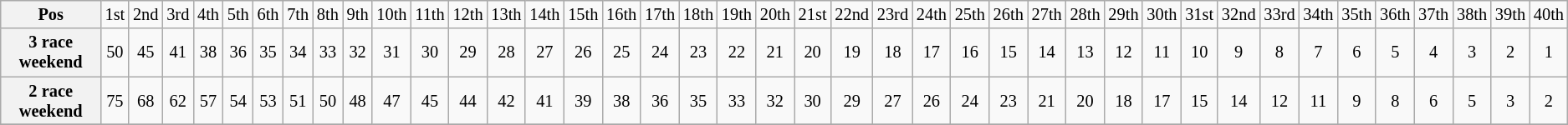<table class="wikitable" style="font-size:85%; text-align:center">
<tr style="background:#f9f9f9">
<th valign="middle">Pos</th>
<td>1st</td>
<td>2nd</td>
<td>3rd</td>
<td>4th</td>
<td>5th</td>
<td>6th</td>
<td>7th</td>
<td>8th</td>
<td>9th</td>
<td>10th</td>
<td>11th</td>
<td>12th</td>
<td>13th</td>
<td>14th</td>
<td>15th</td>
<td>16th</td>
<td>17th</td>
<td>18th</td>
<td>19th</td>
<td>20th</td>
<td>21st</td>
<td>22nd</td>
<td>23rd</td>
<td>24th</td>
<td>25th</td>
<td>26th</td>
<td>27th</td>
<td>28th</td>
<td>29th</td>
<td>30th</td>
<td>31st</td>
<td>32nd</td>
<td>33rd</td>
<td>34th</td>
<td>35th</td>
<td>36th</td>
<td>37th</td>
<td>38th</td>
<td>39th</td>
<td>40th</td>
</tr>
<tr>
<th valign="middle">3 race weekend</th>
<td>50</td>
<td>45</td>
<td>41</td>
<td>38</td>
<td>36</td>
<td>35</td>
<td>34</td>
<td>33</td>
<td>32</td>
<td>31</td>
<td>30</td>
<td>29</td>
<td>28</td>
<td>27</td>
<td>26</td>
<td>25</td>
<td>24</td>
<td>23</td>
<td>22</td>
<td>21</td>
<td>20</td>
<td>19</td>
<td>18</td>
<td>17</td>
<td>16</td>
<td>15</td>
<td>14</td>
<td>13</td>
<td>12</td>
<td>11</td>
<td>10</td>
<td>9</td>
<td>8</td>
<td>7</td>
<td>6</td>
<td>5</td>
<td>4</td>
<td>3</td>
<td>2</td>
<td>1</td>
</tr>
<tr>
<th valign="middle">2 race weekend</th>
<td>75</td>
<td>68</td>
<td>62</td>
<td>57</td>
<td>54</td>
<td>53</td>
<td>51</td>
<td>50</td>
<td>48</td>
<td>47</td>
<td>45</td>
<td>44</td>
<td>42</td>
<td>41</td>
<td>39</td>
<td>38</td>
<td>36</td>
<td>35</td>
<td>33</td>
<td>32</td>
<td>30</td>
<td>29</td>
<td>27</td>
<td>26</td>
<td>24</td>
<td>23</td>
<td>21</td>
<td>20</td>
<td>18</td>
<td>17</td>
<td>15</td>
<td>14</td>
<td>12</td>
<td>11</td>
<td>9</td>
<td>8</td>
<td>6</td>
<td>5</td>
<td>3</td>
<td>2</td>
</tr>
<tr>
</tr>
</table>
